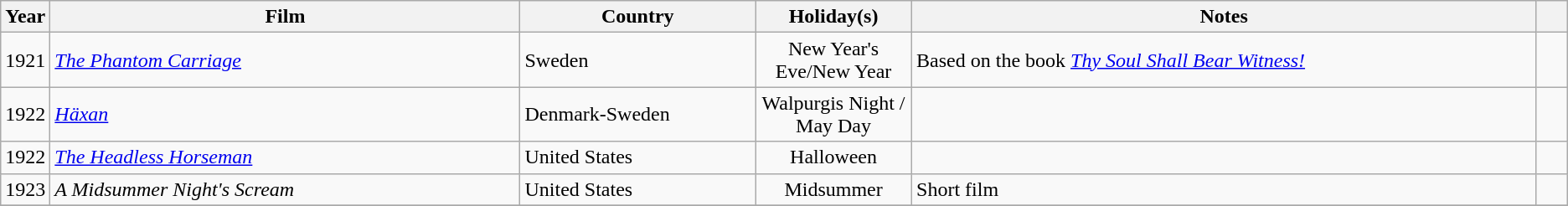<table class="wikitable plainrowheaders sortable">
<tr>
<th style=width:3%>Year</th>
<th style=width:30%>Film</th>
<th style=width:15%>Country</th>
<th style=width:10%>Holiday(s)</th>
<th>Notes</th>
<th style=width:2%></th>
</tr>
<tr>
<td>1921</td>
<td><em><a href='#'>The Phantom Carriage</a></em></td>
<td>Sweden</td>
<td align=center>New Year's Eve/New Year</td>
<td>Based on the book <em><a href='#'>Thy Soul Shall Bear Witness!</a></em></td>
<td align=center></td>
</tr>
<tr>
<td>1922</td>
<td><em><a href='#'>Häxan</a></em></td>
<td>Denmark-Sweden</td>
<td align=center>Walpurgis Night / May Day</td>
<td></td>
<td align=center></td>
</tr>
<tr>
<td>1922</td>
<td><em><a href='#'>The Headless Horseman</a></em></td>
<td>United States</td>
<td align=center>Halloween</td>
<td></td>
<td align=center></td>
</tr>
<tr>
<td>1923</td>
<td><em>A Midsummer Night's Scream</em></td>
<td>United States</td>
<td align=center>Midsummer</td>
<td>Short film</td>
<td align=center></td>
</tr>
<tr>
</tr>
</table>
